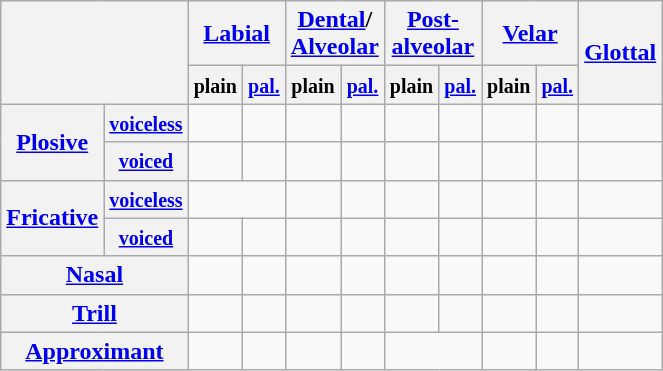<table class="wikitable" style="text-align:center">
<tr>
<th colspan="2" rowspan="2"></th>
<th colspan="2"><a href='#'>Labial</a></th>
<th colspan="2"><a href='#'>Dental</a>/<br><a href='#'>Alveolar</a></th>
<th colspan="2"><a href='#'>Post-<br>alveolar</a></th>
<th colspan="2"><a href='#'>Velar</a></th>
<th rowspan="2"><a href='#'>Glottal</a></th>
</tr>
<tr>
<th><small>plain</small></th>
<th><small><a href='#'>pal.</a></small></th>
<th><small>plain</small></th>
<th><small><a href='#'>pal.</a></small></th>
<th><small>plain</small></th>
<th><small><a href='#'>pal.</a></small></th>
<th><small>plain</small></th>
<th><small><a href='#'>pal.</a></small></th>
</tr>
<tr>
<th rowspan="2"><a href='#'>Plosive</a></th>
<th><small><a href='#'>voiceless</a></small></th>
<td></td>
<td></td>
<td></td>
<td></td>
<td></td>
<td></td>
<td></td>
<td></td>
<td></td>
</tr>
<tr>
<th><small><a href='#'>voiced</a></small></th>
<td></td>
<td></td>
<td></td>
<td></td>
<td></td>
<td></td>
<td></td>
<td></td>
<td></td>
</tr>
<tr>
<th rowspan="2"><a href='#'>Fricative</a></th>
<th><a href='#'><small>voiceless</small></a></th>
<td colspan="2"></td>
<td></td>
<td></td>
<td></td>
<td></td>
<td></td>
<td></td>
<td></td>
</tr>
<tr>
<th><a href='#'><small>voiced</small></a></th>
<td></td>
<td></td>
<td></td>
<td></td>
<td></td>
<td></td>
<td></td>
<td></td>
<td></td>
</tr>
<tr>
<th colspan="2"><a href='#'>Nasal</a></th>
<td></td>
<td></td>
<td></td>
<td></td>
<td></td>
<td></td>
<td></td>
<td></td>
<td></td>
</tr>
<tr>
<th colspan="2"><a href='#'>Trill</a></th>
<td></td>
<td></td>
<td></td>
<td></td>
<td></td>
<td></td>
<td></td>
<td></td>
<td></td>
</tr>
<tr>
<th colspan="2"><a href='#'>Approximant</a></th>
<td></td>
<td></td>
<td></td>
<td></td>
<td colspan="2"></td>
<td></td>
<td></td>
<td></td>
</tr>
</table>
